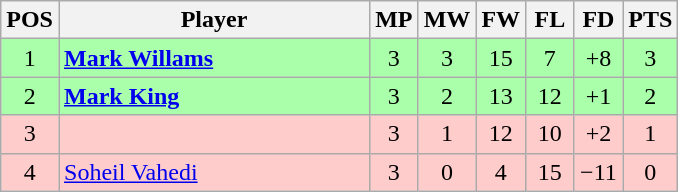<table class="wikitable" style="text-align: center;">
<tr>
<th width=25>POS</th>
<th width=200>Player</th>
<th width=25>MP</th>
<th width=25>MW</th>
<th width=25>FW</th>
<th width=25>FL</th>
<th width=25>FD</th>
<th width=25>PTS</th>
</tr>
<tr style="background:#aaffaa;">
<td>1</td>
<td style="text-align:left;"> <strong><a href='#'>Mark Willams</a></strong></td>
<td>3</td>
<td>3</td>
<td>15</td>
<td>7</td>
<td>+8</td>
<td>3</td>
</tr>
<tr style="background:#aaffaa;">
<td>2</td>
<td style="text-align:left;"> <strong><a href='#'>Mark King</a></strong></td>
<td>3</td>
<td>2</td>
<td>13</td>
<td>12</td>
<td>+1</td>
<td>2</td>
</tr>
<tr style="background:#fcc;">
<td>3</td>
<td style="text-align:left;"></td>
<td>3</td>
<td>1</td>
<td>12</td>
<td>10</td>
<td>+2</td>
<td>1</td>
</tr>
<tr style="background:#fcc;">
<td>4</td>
<td style="text-align:left;"> <a href='#'>Soheil Vahedi</a></td>
<td>3</td>
<td>0</td>
<td>4</td>
<td>15</td>
<td>−11</td>
<td>0</td>
</tr>
</table>
